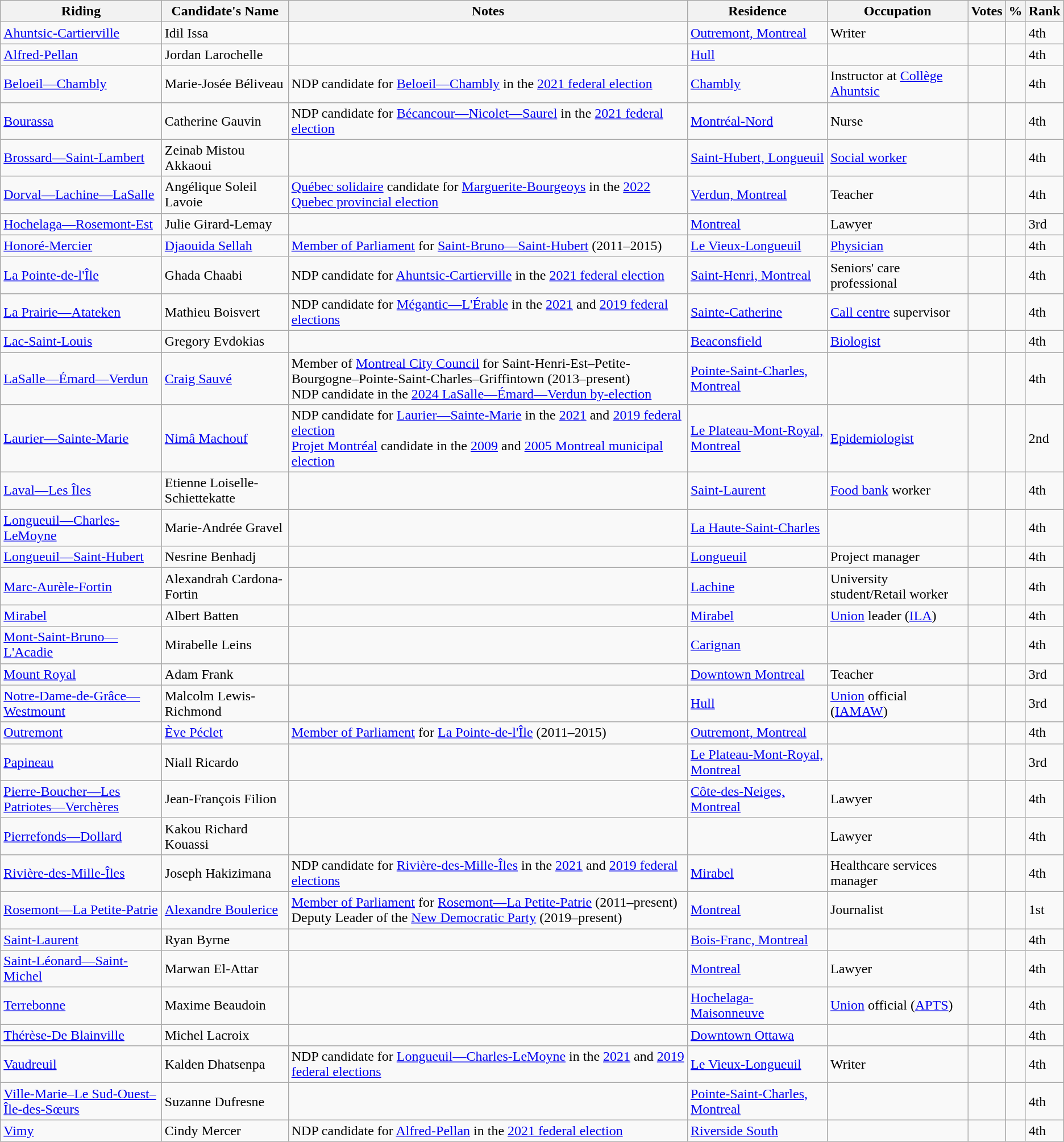<table class="wikitable sortable">
<tr>
<th>Riding<br></th>
<th>Candidate's Name</th>
<th>Notes</th>
<th>Residence</th>
<th>Occupation</th>
<th>Votes</th>
<th>%</th>
<th>Rank</th>
</tr>
<tr>
<td><a href='#'>Ahuntsic-Cartierville</a></td>
<td>Idil Issa</td>
<td></td>
<td><a href='#'>Outremont, Montreal</a></td>
<td>Writer</td>
<td></td>
<td></td>
<td>4th</td>
</tr>
<tr>
<td><a href='#'>Alfred-Pellan</a></td>
<td>Jordan Larochelle</td>
<td></td>
<td><a href='#'>Hull</a></td>
<td></td>
<td></td>
<td></td>
<td>4th</td>
</tr>
<tr>
<td><a href='#'>Beloeil—Chambly</a></td>
<td>Marie-Josée Béliveau</td>
<td>NDP candidate for <a href='#'>Beloeil—Chambly</a> in the <a href='#'>2021 federal election</a></td>
<td><a href='#'>Chambly</a></td>
<td>Instructor at <a href='#'>Collège Ahuntsic</a></td>
<td></td>
<td></td>
<td>4th</td>
</tr>
<tr>
<td><a href='#'>Bourassa</a></td>
<td>Catherine Gauvin</td>
<td>NDP candidate for <a href='#'>Bécancour—Nicolet—Saurel</a> in the <a href='#'>2021 federal election</a></td>
<td><a href='#'>Montréal-Nord</a></td>
<td>Nurse</td>
<td></td>
<td></td>
<td>4th</td>
</tr>
<tr>
<td><a href='#'>Brossard—Saint-Lambert</a></td>
<td>Zeinab Mistou Akkaoui</td>
<td></td>
<td><a href='#'>Saint-Hubert, Longueuil</a></td>
<td><a href='#'>Social worker</a></td>
<td></td>
<td></td>
<td>4th</td>
</tr>
<tr>
<td><a href='#'>Dorval—Lachine—LaSalle</a></td>
<td>Angélique Soleil Lavoie</td>
<td><a href='#'>Québec solidaire</a> candidate for <a href='#'>Marguerite-Bourgeoys</a> in the <a href='#'>2022 Quebec provincial election</a></td>
<td><a href='#'>Verdun, Montreal</a></td>
<td>Teacher</td>
<td></td>
<td></td>
<td>4th</td>
</tr>
<tr>
<td><a href='#'>Hochelaga—Rosemont-Est</a></td>
<td>Julie Girard-Lemay</td>
<td></td>
<td><a href='#'>Montreal</a></td>
<td>Lawyer</td>
<td></td>
<td></td>
<td>3rd</td>
</tr>
<tr>
<td><a href='#'>Honoré-Mercier</a></td>
<td><a href='#'>Djaouida Sellah</a></td>
<td><a href='#'>Member of Parliament</a> for <a href='#'>Saint-Bruno—Saint-Hubert</a> (2011–2015)</td>
<td><a href='#'>Le Vieux-Longueuil</a></td>
<td><a href='#'>Physician</a></td>
<td></td>
<td></td>
<td>4th</td>
</tr>
<tr>
<td><a href='#'>La Pointe-de-l'Île</a></td>
<td>Ghada Chaabi</td>
<td>NDP candidate for <a href='#'>Ahuntsic-Cartierville</a> in the <a href='#'>2021 federal election</a></td>
<td><a href='#'>Saint-Henri, Montreal</a></td>
<td>Seniors' care professional</td>
<td></td>
<td></td>
<td>4th</td>
</tr>
<tr>
<td><a href='#'>La Prairie—Atateken</a></td>
<td>Mathieu Boisvert</td>
<td>NDP candidate for <a href='#'>Mégantic—L'Érable</a> in the <a href='#'>2021</a> and <a href='#'>2019 federal elections</a></td>
<td><a href='#'>Sainte-Catherine</a></td>
<td><a href='#'>Call centre</a> supervisor</td>
<td></td>
<td></td>
<td>4th</td>
</tr>
<tr>
<td><a href='#'>Lac-Saint-Louis</a></td>
<td>Gregory Evdokias</td>
<td></td>
<td><a href='#'>Beaconsfield</a></td>
<td><a href='#'>Biologist</a></td>
<td></td>
<td></td>
<td>4th</td>
</tr>
<tr>
<td><a href='#'>LaSalle—Émard—Verdun</a></td>
<td><a href='#'>Craig Sauvé</a></td>
<td>Member of <a href='#'>Montreal City Council</a> for Saint-Henri-Est–Petite-Bourgogne–Pointe-Saint-Charles–Griffintown (2013–present) <br> NDP candidate in the <a href='#'>2024 LaSalle—Émard—Verdun by-election</a></td>
<td><a href='#'>Pointe-Saint-Charles, Montreal</a></td>
<td></td>
<td></td>
<td></td>
<td>4th</td>
</tr>
<tr>
<td><a href='#'>Laurier—Sainte-Marie</a></td>
<td><a href='#'>Nimâ Machouf</a></td>
<td>NDP candidate for <a href='#'>Laurier—Sainte-Marie</a> in the <a href='#'>2021</a> and <a href='#'>2019 federal election</a> <br> <a href='#'>Projet Montréal</a> candidate in the <a href='#'>2009</a> and <a href='#'>2005 Montreal municipal election</a></td>
<td><a href='#'>Le Plateau-Mont-Royal, Montreal</a></td>
<td><a href='#'>Epidemiologist</a></td>
<td></td>
<td></td>
<td>2nd</td>
</tr>
<tr>
<td><a href='#'>Laval—Les Îles</a></td>
<td>Etienne Loiselle-Schiettekatte</td>
<td></td>
<td><a href='#'>Saint-Laurent</a></td>
<td><a href='#'>Food bank</a> worker</td>
<td></td>
<td></td>
<td>4th</td>
</tr>
<tr>
<td><a href='#'>Longueuil—Charles-LeMoyne</a></td>
<td>Marie-Andrée Gravel</td>
<td></td>
<td><a href='#'>La Haute-Saint-Charles</a></td>
<td></td>
<td></td>
<td></td>
<td>4th</td>
</tr>
<tr>
<td><a href='#'>Longueuil—Saint-Hubert</a></td>
<td>Nesrine Benhadj</td>
<td></td>
<td><a href='#'>Longueuil</a></td>
<td>Project manager</td>
<td></td>
<td></td>
<td>4th</td>
</tr>
<tr>
<td><a href='#'>Marc-Aurèle-Fortin</a></td>
<td>Alexandrah Cardona-Fortin</td>
<td></td>
<td><a href='#'>Lachine</a></td>
<td>University student/Retail worker</td>
<td></td>
<td></td>
<td>4th</td>
</tr>
<tr>
<td><a href='#'>Mirabel</a></td>
<td>Albert Batten</td>
<td></td>
<td><a href='#'>Mirabel</a></td>
<td><a href='#'>Union</a> leader (<a href='#'>ILA</a>)</td>
<td></td>
<td></td>
<td>4th</td>
</tr>
<tr>
<td><a href='#'>Mont-Saint-Bruno—L'Acadie</a></td>
<td>Mirabelle Leins</td>
<td></td>
<td><a href='#'>Carignan</a></td>
<td></td>
<td></td>
<td></td>
<td>4th</td>
</tr>
<tr>
<td><a href='#'>Mount Royal</a></td>
<td>Adam Frank</td>
<td></td>
<td><a href='#'>Downtown Montreal</a></td>
<td>Teacher</td>
<td></td>
<td></td>
<td>3rd</td>
</tr>
<tr>
<td><a href='#'>Notre-Dame-de-Grâce—Westmount</a></td>
<td>Malcolm Lewis-Richmond</td>
<td></td>
<td><a href='#'>Hull</a></td>
<td><a href='#'>Union</a> official (<a href='#'>IAMAW</a>)</td>
<td></td>
<td></td>
<td>3rd</td>
</tr>
<tr>
<td><a href='#'>Outremont</a></td>
<td><a href='#'>Ève Péclet</a></td>
<td><a href='#'>Member of Parliament</a> for <a href='#'>La Pointe-de-l'Île</a> (2011–2015)</td>
<td><a href='#'>Outremont, Montreal</a></td>
<td></td>
<td></td>
<td></td>
<td>4th</td>
</tr>
<tr>
<td><a href='#'>Papineau</a></td>
<td>Niall Ricardo</td>
<td></td>
<td><a href='#'>Le Plateau-Mont-Royal, Montreal</a></td>
<td></td>
<td></td>
<td></td>
<td>3rd</td>
</tr>
<tr>
<td><a href='#'>Pierre-Boucher—Les Patriotes—Verchères</a></td>
<td>Jean-François Filion</td>
<td></td>
<td><a href='#'>Côte-des-Neiges, Montreal</a></td>
<td>Lawyer</td>
<td></td>
<td></td>
<td>4th</td>
</tr>
<tr>
<td><a href='#'>Pierrefonds—Dollard</a></td>
<td>Kakou Richard Kouassi</td>
<td></td>
<td></td>
<td>Lawyer</td>
<td></td>
<td></td>
<td>4th</td>
</tr>
<tr>
<td><a href='#'>Rivière-des-Mille-Îles</a></td>
<td>Joseph Hakizimana</td>
<td>NDP candidate for <a href='#'>Rivière-des-Mille-Îles</a> in the <a href='#'>2021</a> and <a href='#'>2019 federal elections</a></td>
<td><a href='#'>Mirabel</a></td>
<td>Healthcare services manager</td>
<td></td>
<td></td>
<td>4th</td>
</tr>
<tr>
<td><a href='#'>Rosemont—La Petite-Patrie</a></td>
<td><a href='#'>Alexandre Boulerice</a></td>
<td><a href='#'>Member of Parliament</a> for <a href='#'>Rosemont—La Petite-Patrie</a> (2011–present) <br> Deputy Leader of the <a href='#'>New Democratic Party</a> (2019–present)</td>
<td><a href='#'>Montreal</a></td>
<td>Journalist</td>
<td></td>
<td></td>
<td>1st</td>
</tr>
<tr>
<td><a href='#'>Saint-Laurent</a></td>
<td>Ryan Byrne</td>
<td></td>
<td><a href='#'>Bois-Franc, Montreal</a></td>
<td></td>
<td></td>
<td></td>
<td>4th</td>
</tr>
<tr>
<td><a href='#'>Saint-Léonard—Saint-Michel</a></td>
<td>Marwan El-Attar</td>
<td></td>
<td><a href='#'>Montreal</a></td>
<td>Lawyer</td>
<td></td>
<td></td>
<td>4th</td>
</tr>
<tr>
<td><a href='#'>Terrebonne</a></td>
<td>Maxime Beaudoin</td>
<td></td>
<td><a href='#'>Hochelaga-Maisonneuve</a></td>
<td><a href='#'>Union</a> official (<a href='#'>APTS</a>)</td>
<td></td>
<td></td>
<td>4th</td>
</tr>
<tr>
<td><a href='#'>Thérèse-De Blainville</a></td>
<td>Michel Lacroix</td>
<td></td>
<td><a href='#'>Downtown Ottawa</a></td>
<td></td>
<td></td>
<td></td>
<td>4th</td>
</tr>
<tr>
<td><a href='#'>Vaudreuil</a></td>
<td>Kalden Dhatsenpa</td>
<td>NDP candidate for <a href='#'>Longueuil—Charles-LeMoyne</a> in the <a href='#'>2021</a> and <a href='#'>2019 federal elections</a></td>
<td><a href='#'>Le Vieux-Longueuil</a></td>
<td>Writer</td>
<td></td>
<td></td>
<td>4th</td>
</tr>
<tr>
<td><a href='#'>Ville-Marie–Le Sud-Ouest–Île-des-Sœurs</a></td>
<td>Suzanne Dufresne</td>
<td></td>
<td><a href='#'>Pointe-Saint-Charles, Montreal</a></td>
<td></td>
<td></td>
<td></td>
<td>4th</td>
</tr>
<tr>
<td><a href='#'>Vimy</a></td>
<td>Cindy Mercer</td>
<td>NDP candidate for <a href='#'>Alfred-Pellan</a> in the <a href='#'>2021 federal election</a></td>
<td><a href='#'>Riverside South</a></td>
<td></td>
<td></td>
<td></td>
<td>4th</td>
</tr>
</table>
